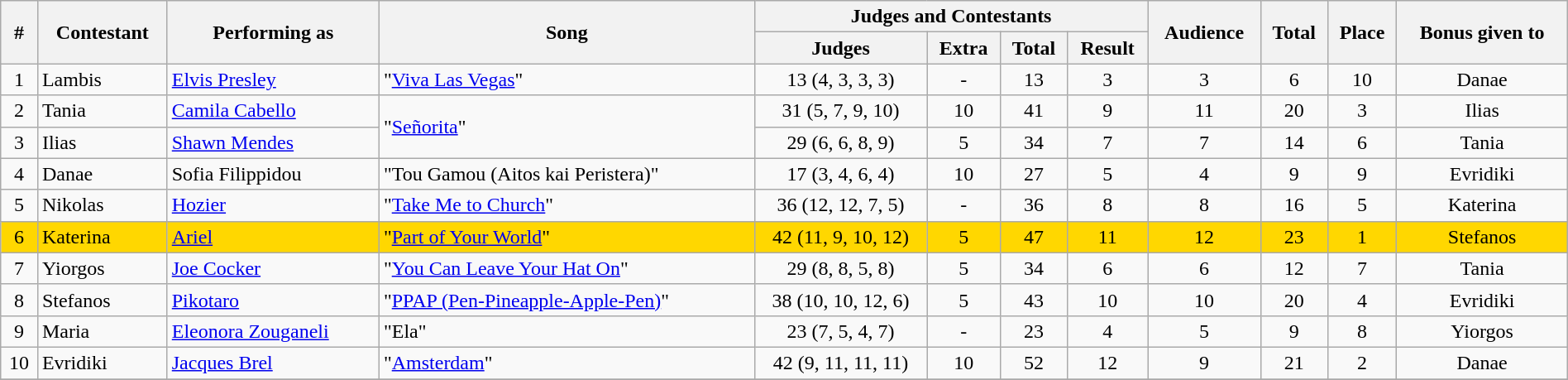<table class="sortable wikitable" style="text-align:center;" width="100%">
<tr>
<th rowspan="2">#</th>
<th rowspan="2">Contestant</th>
<th rowspan="2">Performing as</th>
<th rowspan="2">Song</th>
<th colspan="4">Judges and Contestants</th>
<th rowspan="2">Audience</th>
<th rowspan="2">Total</th>
<th rowspan="2">Place</th>
<th rowspan="2">Bonus given to</th>
</tr>
<tr>
<th width="11%">Judges</th>
<th>Extra</th>
<th>Total</th>
<th>Result</th>
</tr>
<tr>
<td>1</td>
<td align="left">Lambis</td>
<td align="left"><a href='#'>Elvis Presley</a></td>
<td align="left">"<a href='#'>Viva Las Vegas</a>"</td>
<td>13 (4, 3, 3, 3)</td>
<td>-</td>
<td>13</td>
<td>3</td>
<td>3</td>
<td>6</td>
<td>10</td>
<td>Danae</td>
</tr>
<tr>
<td>2</td>
<td align="left">Tania</td>
<td align="left"><a href='#'>Camila Cabello</a></td>
<td rowspan="2" align="left">"<a href='#'>Señorita</a>"</td>
<td>31 (5, 7, 9, 10)</td>
<td>10</td>
<td>41</td>
<td>9</td>
<td>11</td>
<td>20</td>
<td>3</td>
<td>Ilias</td>
</tr>
<tr>
<td>3</td>
<td align="left">Ilias</td>
<td align="left"><a href='#'>Shawn Mendes</a></td>
<td>29 (6, 6, 8, 9)</td>
<td>5</td>
<td>34</td>
<td>7</td>
<td>7</td>
<td>14</td>
<td>6</td>
<td>Tania</td>
</tr>
<tr>
<td>4</td>
<td align="left">Danae</td>
<td align="left">Sofia Filippidou</td>
<td align="left">"Tou Gamou (Aitos kai Peristera)"</td>
<td>17 (3, 4, 6, 4)</td>
<td>10</td>
<td>27</td>
<td>5</td>
<td>4</td>
<td>9</td>
<td>9</td>
<td>Evridiki</td>
</tr>
<tr>
<td>5</td>
<td align="left">Nikolas</td>
<td align="left"><a href='#'>Hozier</a></td>
<td align="left">"<a href='#'>Take Me to Church</a>"</td>
<td>36 (12, 12, 7, 5)</td>
<td>-</td>
<td>36</td>
<td>8</td>
<td>8</td>
<td>16</td>
<td>5</td>
<td>Katerina</td>
</tr>
<tr bgcolor="gold">
<td>6</td>
<td align="left">Katerina</td>
<td align="left"><a href='#'>Ariel</a></td>
<td align="left">"<a href='#'>Part of Your World</a>"</td>
<td>42 (11, 9, 10, 12)</td>
<td>5</td>
<td>47</td>
<td>11</td>
<td>12</td>
<td>23</td>
<td>1</td>
<td>Stefanos</td>
</tr>
<tr>
<td>7</td>
<td align="left">Yiorgos</td>
<td align="left"><a href='#'>Joe Cocker</a></td>
<td align="left">"<a href='#'>You Can Leave Your Hat On</a>"</td>
<td>29 (8, 8, 5, 8)</td>
<td>5</td>
<td>34</td>
<td>6</td>
<td>6</td>
<td>12</td>
<td>7</td>
<td>Tania</td>
</tr>
<tr>
<td>8</td>
<td align="left">Stefanos</td>
<td align="left"><a href='#'>Pikotaro</a></td>
<td align="left">"<a href='#'>PPAP (Pen-Pineapple-Apple-Pen)</a>"</td>
<td>38 (10, 10, 12, 6)</td>
<td>5</td>
<td>43</td>
<td>10</td>
<td>10</td>
<td>20</td>
<td>4</td>
<td>Evridiki</td>
</tr>
<tr>
<td>9</td>
<td align="left">Maria</td>
<td align="left"><a href='#'>Eleonora Zouganeli</a></td>
<td align="left">"Ela"</td>
<td>23 (7, 5, 4, 7)</td>
<td>-</td>
<td>23</td>
<td>4</td>
<td>5</td>
<td>9</td>
<td>8</td>
<td>Yiorgos</td>
</tr>
<tr>
<td>10</td>
<td align="left">Evridiki</td>
<td align="left"><a href='#'>Jacques Brel</a></td>
<td align="left">"<a href='#'>Amsterdam</a>"</td>
<td>42 (9, 11, 11, 11)</td>
<td>10</td>
<td>52</td>
<td>12</td>
<td>9</td>
<td>21</td>
<td>2</td>
<td>Danae</td>
</tr>
<tr>
</tr>
</table>
